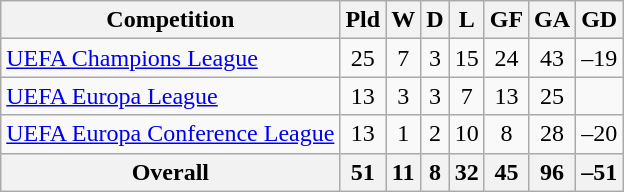<table class="wikitable">
<tr>
<th style="border-bottom:1px solid #AAAAAA">Competition</th>
<th style="border-bottom:1px solid #AAAAAA" align="center">Pld</th>
<th style="border-bottom:1px solid #AAAAAA" align="center">W</th>
<th style="border-bottom:1px solid #AAAAAA" align="center">D</th>
<th style="border-bottom:1px solid #AAAAAA" align="center">L</th>
<th style="border-bottom:1px solid #AAAAAA" align="center">GF</th>
<th style="border-bottom:1px solid #AAAAAA" align="center">GA</th>
<th style="border-bottom:1px solid #AAAAAA" align="center">GD</th>
</tr>
<tr>
<td><a href='#'>UEFA Champions League</a></td>
<td align="center">25</td>
<td align="center">7</td>
<td align="center">3</td>
<td align="center">15</td>
<td align="center">24</td>
<td align="center">43</td>
<td align="center">–19</td>
</tr>
<tr>
<td><a href='#'>UEFA Europa League</a></td>
<td align="center">13</td>
<td align="center">3</td>
<td align="center">3</td>
<td align="center">7</td>
<td align="center">13</td>
<td align="center">25</td>
<td align="center"></td>
</tr>
<tr>
<td><a href='#'>UEFA Europa Conference League</a></td>
<td align="center">13</td>
<td align="center">1</td>
<td align="center">2</td>
<td align="center">10</td>
<td align="center">8</td>
<td align="center">28</td>
<td align="center">–20</td>
</tr>
<tr>
<th><strong>Overall</strong></th>
<th align="center"><strong>51</strong></th>
<th align="center"><strong>11</strong></th>
<th align="center"><strong>8</strong></th>
<th align="center"><strong>32</strong></th>
<th align="center"><strong>45</strong></th>
<th align="center"><strong>96</strong></th>
<th align="center"><strong>–51</strong></th>
</tr>
</table>
